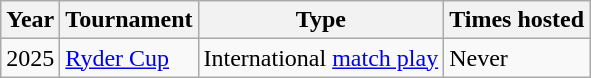<table class=wikitable>
<tr>
<th>Year</th>
<th>Tournament</th>
<th>Type</th>
<th>Times hosted</th>
</tr>
<tr>
<td align=center>2025</td>
<td><a href='#'>Ryder Cup</a></td>
<td>International <a href='#'>match play</a></td>
<td>Never</td>
</tr>
</table>
